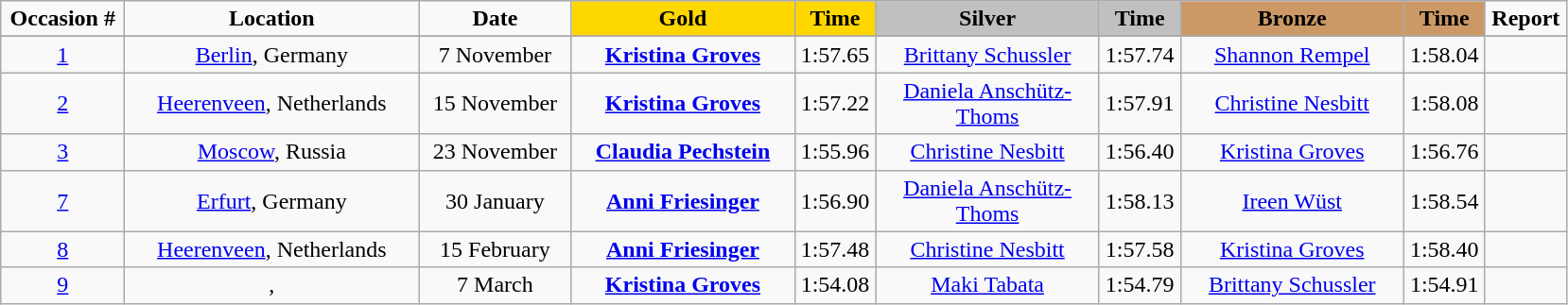<table class="wikitable">
<tr>
<td width="80" align="center"><strong>Occasion #</strong></td>
<td width="200" align="center"><strong>Location</strong></td>
<td width="100" align="center"><strong>Date</strong></td>
<td width="150" bgcolor="gold" align="center"><strong>Gold</strong></td>
<td width="50" bgcolor="gold" align="center"><strong>Time</strong></td>
<td width="150" bgcolor="silver" align="center"><strong>Silver</strong></td>
<td width="50" bgcolor="silver" align="center"><strong>Time</strong></td>
<td width="150" bgcolor="#CC9966" align="center"><strong>Bronze</strong></td>
<td width="50" bgcolor="#CC9966" align="center"><strong>Time</strong></td>
<td width="50" align="center"><strong>Report</strong></td>
</tr>
<tr bgcolor="#cccccc">
</tr>
<tr>
<td align="center"><a href='#'>1</a></td>
<td align="center"><a href='#'>Berlin</a>, Germany</td>
<td align="center">7 November</td>
<td align="center"><strong><a href='#'>Kristina Groves</a></strong><br><small></small></td>
<td align="center">1:57.65</td>
<td align="center"><a href='#'>Brittany Schussler</a><br><small></small></td>
<td align="center">1:57.74</td>
<td align="center"><a href='#'>Shannon Rempel</a><br><small></small></td>
<td align="center">1:58.04</td>
<td align="center"></td>
</tr>
<tr>
<td align="center"><a href='#'>2</a></td>
<td align="center"><a href='#'>Heerenveen</a>, Netherlands</td>
<td align="center">15 November</td>
<td align="center"><strong><a href='#'>Kristina Groves</a></strong><br><small></small></td>
<td align="center">1:57.22</td>
<td align="center"><a href='#'>Daniela Anschütz-Thoms</a><br><small></small></td>
<td align="center">1:57.91</td>
<td align="center"><a href='#'>Christine Nesbitt</a><br><small></small></td>
<td align="center">1:58.08</td>
<td align="center"></td>
</tr>
<tr>
<td align="center"><a href='#'>3</a></td>
<td align="center"><a href='#'>Moscow</a>, Russia</td>
<td align="center">23 November</td>
<td align="center"><strong><a href='#'>Claudia Pechstein</a></strong><br><small></small></td>
<td align="center">1:55.96</td>
<td align="center"><a href='#'>Christine Nesbitt</a><br><small></small></td>
<td align="center">1:56.40</td>
<td align="center"><a href='#'>Kristina Groves</a><br><small></small></td>
<td align="center">1:56.76</td>
<td align="center"></td>
</tr>
<tr>
<td align="center"><a href='#'>7</a></td>
<td align="center"><a href='#'>Erfurt</a>, Germany</td>
<td align="center">30 January</td>
<td align="center"><strong><a href='#'>Anni Friesinger</a></strong><br><small></small></td>
<td align="center">1:56.90</td>
<td align="center"><a href='#'>Daniela Anschütz-Thoms</a><br></td>
<td align="center">1:58.13</td>
<td align="center"><a href='#'>Ireen Wüst</a><br><small></small></td>
<td align="center">1:58.54</td>
<td align="center"></td>
</tr>
<tr>
<td align="center"><a href='#'>8</a></td>
<td align="center"><a href='#'>Heerenveen</a>, Netherlands</td>
<td align="center">15 February</td>
<td align="center"><strong><a href='#'>Anni Friesinger</a></strong><br><small></small></td>
<td align="center">1:57.48</td>
<td align="center"><a href='#'>Christine Nesbitt</a><br><small></small></td>
<td align="center">1:57.58</td>
<td align="center"><a href='#'>Kristina Groves</a><br><small></small></td>
<td align="center">1:58.40</td>
<td align="center"></td>
</tr>
<tr>
<td align="center"><a href='#'>9</a></td>
<td align="center">, </td>
<td align="center">7 March</td>
<td align="center"><strong><a href='#'>Kristina Groves</a></strong><br><small></small></td>
<td align="center">1:54.08</td>
<td align="center"><a href='#'>Maki Tabata</a><br><small></small></td>
<td align="center">1:54.79</td>
<td align="center"><a href='#'>Brittany Schussler</a><br><small></small></td>
<td align="center">1:54.91</td>
<td align="center"></td>
</tr>
</table>
